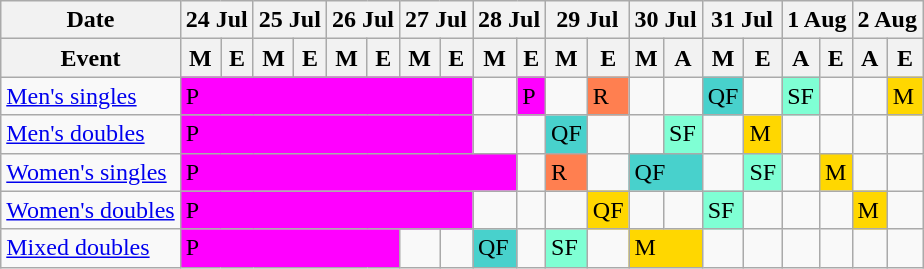<table class="wikitable olympic-schedule Badmindon">
<tr>
<th>Date</th>
<th colspan="2">24 Jul</th>
<th colspan="2">25 Jul</th>
<th colspan="2">26 Jul</th>
<th colspan="2">27 Jul</th>
<th colspan="2">28 Jul</th>
<th colspan="2">29 Jul</th>
<th colspan="2">30 Jul</th>
<th colspan="2">31 Jul</th>
<th colspan="2">1 Aug</th>
<th colspan="2">2 Aug</th>
</tr>
<tr>
<th>Event</th>
<th>M</th>
<th>E</th>
<th>M</th>
<th>E</th>
<th>M</th>
<th>E</th>
<th>M</th>
<th>E</th>
<th>M</th>
<th>E</th>
<th>M</th>
<th>E</th>
<th>M</th>
<th>A</th>
<th>M</th>
<th>E</th>
<th>A</th>
<th>E</th>
<th>A</th>
<th>E</th>
</tr>
<tr>
<td class="event"><a href='#'>Men's singles</a></td>
<td colspan=8 bgcolor="#FF00FF" class="prelims">P</td>
<td></td>
<td bgcolor="#FF00FF" class="prelims">P</td>
<td></td>
<td bgcolor="#FF7F50" class="roundof16">R</td>
<td></td>
<td></td>
<td bgcolor="#48D1CC" class="quarterfinals">QF</td>
<td></td>
<td bgcolor="#7FFFD4" class="semifinals">SF</td>
<td></td>
<td></td>
<td bgcolor="gold" class="finals">M</td>
</tr>
<tr>
<td class="event"><a href='#'>Men's doubles</a></td>
<td colspan=8 bgcolor="#FF00FF" class="prelims">P</td>
<td></td>
<td></td>
<td bgcolor="#48D1CC" class="quarterfinals">QF</td>
<td></td>
<td></td>
<td bgcolor="#7FFFD4" class="semifinals">SF</td>
<td></td>
<td bgcolor="gold" class="finals">M</td>
<td></td>
<td></td>
<td></td>
<td></td>
</tr>
<tr>
<td class="event"><a href='#'>Women's singles</a></td>
<td colspan=9 bgcolor="#FF00FF" class="prelims">P</td>
<td></td>
<td bgcolor="#FF7F50" class="roundof16">R</td>
<td></td>
<td colspan=2 bgcolor="#48D1CC" class="quarterfinals">QF</td>
<td></td>
<td bgcolor="#7FFFD4" class="semifinals">SF</td>
<td></td>
<td bgcolor="gold" class="finals">M</td>
<td></td>
<td></td>
</tr>
<tr>
<td class="event"><a href='#'>Women's doubles</a></td>
<td colspan=8 bgcolor="#FF00FF" class="prelims">P</td>
<td></td>
<td></td>
<td></td>
<td bgcolor="#FFD700" bgcolor="#48D1CC">QF</td>
<td></td>
<td></td>
<td bgcolor="#7FFFD4" class="semifinals">SF</td>
<td></td>
<td></td>
<td></td>
<td bgcolor="gold" class="finals">M</td>
<td></td>
</tr>
<tr>
<td class="event"><a href='#'>Mixed doubles</a></td>
<td colspan=6 bgcolor="#FF00FF" class="prelims">P</td>
<td></td>
<td></td>
<td bgcolor="#48D1CC" class="quarterfinals">QF</td>
<td></td>
<td bgcolor="#7FFFD4" class="semifinals">SF</td>
<td></td>
<td colspan=2 bgcolor="gold" class="finals">M</td>
<td></td>
<td></td>
<td></td>
<td></td>
<td></td>
<td></td>
</tr>
</table>
